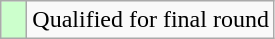<table class="wikitable">
<tr>
<td style="width:10px; background:#cfc"></td>
<td>Qualified for final round</td>
</tr>
</table>
